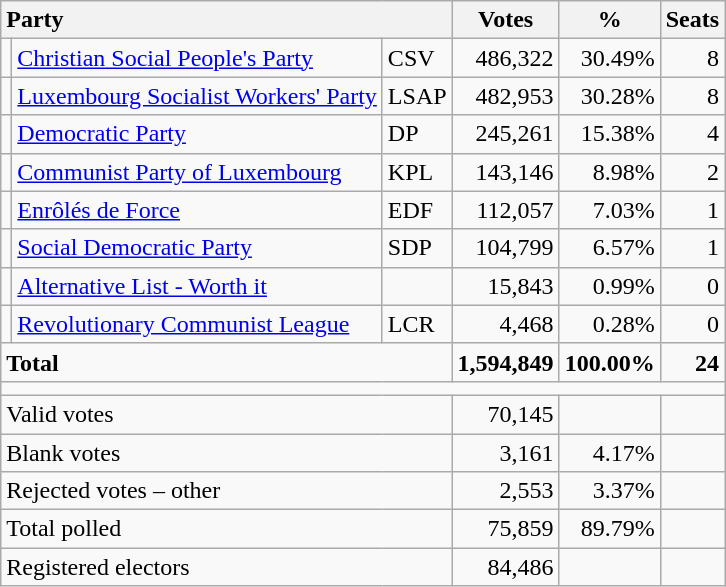<table class="wikitable" border="1" style="text-align:right;">
<tr>
<th style="text-align:left;" valign=bottom colspan=3>Party</th>
<th align=center valign=bottom width="50">Votes</th>
<th align=center valign=bottom width="50">%</th>
<th align=center>Seats</th>
</tr>
<tr>
<td></td>
<td align=left><a href='#'>Christian Social People's Party</a></td>
<td align=left>CSV</td>
<td>486,322</td>
<td>30.49%</td>
<td>8</td>
</tr>
<tr>
<td></td>
<td align=left><a href='#'>Luxembourg Socialist Workers' Party</a></td>
<td align=left>LSAP</td>
<td>482,953</td>
<td>30.28%</td>
<td>8</td>
</tr>
<tr>
<td></td>
<td align=left><a href='#'>Democratic Party</a></td>
<td align=left>DP</td>
<td>245,261</td>
<td>15.38%</td>
<td>4</td>
</tr>
<tr>
<td></td>
<td align=left><a href='#'>Communist Party of Luxembourg</a></td>
<td align=left>KPL</td>
<td>143,146</td>
<td>8.98%</td>
<td>2</td>
</tr>
<tr>
<td></td>
<td align=left><a href='#'>Enrôlés de Force</a></td>
<td align=left>EDF</td>
<td>112,057</td>
<td>7.03%</td>
<td>1</td>
</tr>
<tr>
<td></td>
<td align=left><a href='#'>Social Democratic Party</a></td>
<td align=left>SDP</td>
<td>104,799</td>
<td>6.57%</td>
<td>1</td>
</tr>
<tr>
<td></td>
<td align=left><a href='#'>Alternative List - Worth it</a></td>
<td align=left></td>
<td>15,843</td>
<td>0.99%</td>
<td>0</td>
</tr>
<tr>
<td></td>
<td align=left><a href='#'>Revolutionary Communist League</a></td>
<td align=left>LCR</td>
<td>4,468</td>
<td>0.28%</td>
<td>0</td>
</tr>
<tr style="font-weight:bold">
<td align=left colspan=3>Total</td>
<td>1,594,849</td>
<td>100.00%</td>
<td>24</td>
</tr>
<tr>
<td colspan=6 height="2"></td>
</tr>
<tr>
<td align=left colspan=3>Valid votes</td>
<td>70,145</td>
<td></td>
<td></td>
</tr>
<tr>
<td align=left colspan=3>Blank votes</td>
<td>3,161</td>
<td>4.17%</td>
<td></td>
</tr>
<tr>
<td align=left colspan=3>Rejected votes – other</td>
<td>2,553</td>
<td>3.37%</td>
<td></td>
</tr>
<tr>
<td align=left colspan=3>Total polled</td>
<td>75,859</td>
<td>89.79%</td>
<td></td>
</tr>
<tr>
<td align=left colspan=3>Registered electors</td>
<td>84,486</td>
<td></td>
<td></td>
</tr>
</table>
